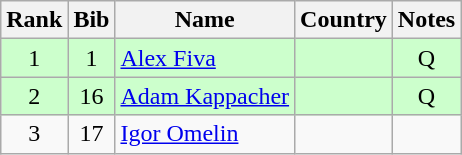<table class="wikitable" style="text-align:center;">
<tr>
<th>Rank</th>
<th>Bib</th>
<th>Name</th>
<th>Country</th>
<th>Notes</th>
</tr>
<tr bgcolor=ccffcc>
<td>1</td>
<td>1</td>
<td align=left><a href='#'>Alex Fiva</a></td>
<td align="left"></td>
<td>Q</td>
</tr>
<tr bgcolor=ccffcc>
<td>2</td>
<td>16</td>
<td align=left><a href='#'>Adam Kappacher</a></td>
<td align="left"></td>
<td>Q</td>
</tr>
<tr>
<td>3</td>
<td>17</td>
<td align=left><a href='#'>Igor Omelin</a></td>
<td align="left"></td>
<td></td>
</tr>
</table>
